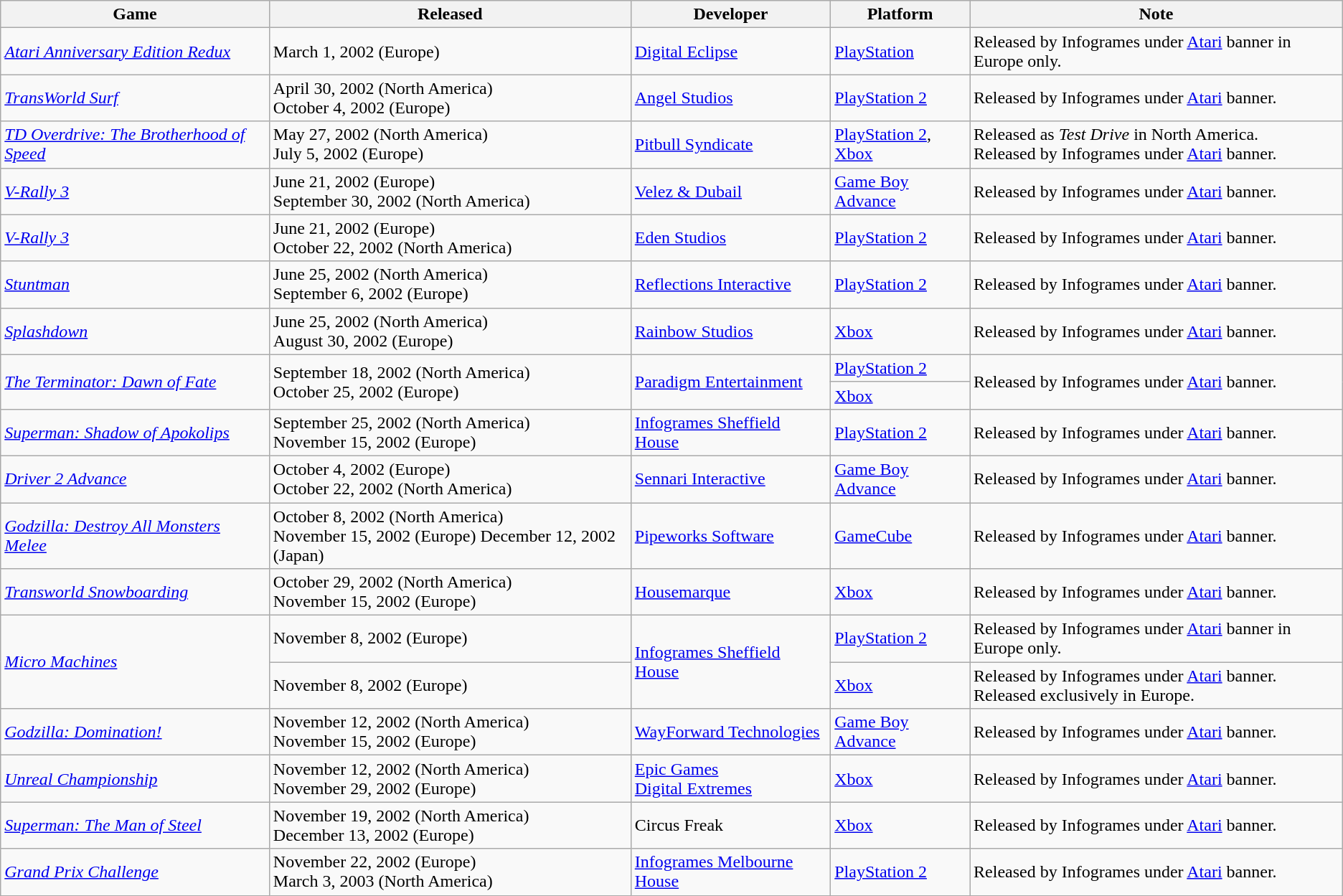<table class="wikitable sortable">
<tr>
<th>Game</th>
<th>Released</th>
<th>Developer</th>
<th>Platform</th>
<th>Note</th>
</tr>
<tr>
<td><em><a href='#'>Atari Anniversary Edition Redux</a></em></td>
<td>March 1, 2002 (Europe)</td>
<td><a href='#'>Digital Eclipse</a></td>
<td><a href='#'>PlayStation</a></td>
<td>Released by Infogrames under <a href='#'>Atari</a> banner in Europe only.</td>
</tr>
<tr>
<td><em><a href='#'>TransWorld Surf</a></em></td>
<td>April 30, 2002 (North America)<br>October 4, 2002 (Europe)</td>
<td><a href='#'>Angel Studios</a></td>
<td><a href='#'>PlayStation 2</a></td>
<td>Released by Infogrames under <a href='#'>Atari</a> banner.</td>
</tr>
<tr>
<td><em><a href='#'>TD Overdrive: The Brotherhood of Speed</a></em></td>
<td>May 27, 2002 (North America)<br>July 5, 2002 (Europe)</td>
<td><a href='#'>Pitbull Syndicate</a></td>
<td><a href='#'>PlayStation 2</a>, <a href='#'>Xbox</a></td>
<td>Released as <em>Test Drive</em> in North America.<br>Released by Infogrames under <a href='#'>Atari</a> banner.</td>
</tr>
<tr>
<td><em><a href='#'>V-Rally 3</a></em></td>
<td>June 21, 2002 (Europe)<br>September 30, 2002 (North America)</td>
<td><a href='#'>Velez & Dubail</a></td>
<td><a href='#'>Game Boy Advance</a></td>
<td>Released by Infogrames under <a href='#'>Atari</a> banner.</td>
</tr>
<tr>
<td><em><a href='#'>V-Rally 3</a></em></td>
<td>June 21, 2002 (Europe)<br>October 22, 2002 (North America)</td>
<td><a href='#'>Eden Studios</a></td>
<td><a href='#'>PlayStation 2</a></td>
<td>Released by Infogrames under <a href='#'>Atari</a> banner.</td>
</tr>
<tr>
<td><em><a href='#'>Stuntman</a></em></td>
<td>June 25, 2002 (North America)<br>September 6, 2002 (Europe)</td>
<td><a href='#'>Reflections Interactive</a></td>
<td><a href='#'>PlayStation 2</a></td>
<td>Released by Infogrames under <a href='#'>Atari</a> banner.</td>
</tr>
<tr>
<td><em><a href='#'>Splashdown</a></em></td>
<td>June 25, 2002 (North America)<br>August 30, 2002 (Europe)</td>
<td><a href='#'>Rainbow Studios</a></td>
<td><a href='#'>Xbox</a></td>
<td>Released by Infogrames under <a href='#'>Atari</a> banner.</td>
</tr>
<tr>
<td rowspan="2"><em><a href='#'>The Terminator: Dawn of Fate</a></em></td>
<td rowspan="2">September 18, 2002 (North America)<br>October 25, 2002 (Europe)</td>
<td rowspan="2"><a href='#'>Paradigm Entertainment</a></td>
<td><a href='#'>PlayStation 2</a></td>
<td rowspan="2">Released by Infogrames under <a href='#'>Atari</a> banner.</td>
</tr>
<tr>
<td><a href='#'>Xbox</a></td>
</tr>
<tr>
<td><em><a href='#'>Superman: Shadow of Apokolips</a></em></td>
<td>September 25, 2002 (North America)<br>November 15, 2002 (Europe)</td>
<td><a href='#'>Infogrames Sheffield House</a></td>
<td><a href='#'>PlayStation 2</a></td>
<td>Released by Infogrames under <a href='#'>Atari</a> banner.</td>
</tr>
<tr>
<td><em><a href='#'>Driver 2 Advance</a></em></td>
<td>October 4, 2002 (Europe)<br>October 22, 2002 (North America)</td>
<td><a href='#'>Sennari Interactive</a></td>
<td><a href='#'>Game Boy Advance</a></td>
<td>Released by Infogrames under <a href='#'>Atari</a> banner.</td>
</tr>
<tr>
<td><em><a href='#'>Godzilla: Destroy All Monsters Melee</a></em></td>
<td>October 8, 2002 (North America)<br>November 15, 2002 (Europe)
December 12, 2002 (Japan)</td>
<td><a href='#'>Pipeworks Software</a></td>
<td><a href='#'>GameCube</a></td>
<td>Released by Infogrames under <a href='#'>Atari</a> banner.</td>
</tr>
<tr>
<td><em><a href='#'>Transworld Snowboarding</a></em></td>
<td>October 29, 2002 (North America)<br>November 15, 2002 (Europe)</td>
<td><a href='#'>Housemarque</a></td>
<td><a href='#'>Xbox</a></td>
<td>Released by Infogrames under <a href='#'>Atari</a> banner.</td>
</tr>
<tr>
<td rowspan="2"><em><a href='#'>Micro Machines</a></em></td>
<td>November 8, 2002 (Europe)</td>
<td rowspan="2"><a href='#'>Infogrames Sheffield House</a></td>
<td><a href='#'>PlayStation 2</a></td>
<td>Released by Infogrames under <a href='#'>Atari</a> banner in Europe only.</td>
</tr>
<tr>
<td>November 8, 2002 (Europe)</td>
<td><a href='#'>Xbox</a></td>
<td>Released by Infogrames under <a href='#'>Atari</a> banner.<br>Released exclusively in Europe.</td>
</tr>
<tr>
<td><em><a href='#'>Godzilla: Domination!</a></em></td>
<td>November 12, 2002 (North America)<br>November 15, 2002 (Europe)</td>
<td><a href='#'>WayForward Technologies</a></td>
<td><a href='#'>Game Boy Advance</a></td>
<td>Released by Infogrames under <a href='#'>Atari</a> banner.</td>
</tr>
<tr>
<td><em><a href='#'>Unreal Championship</a></em></td>
<td>November 12, 2002 (North America)<br>November 29, 2002 (Europe)</td>
<td><a href='#'>Epic Games</a><br><a href='#'>Digital Extremes</a></td>
<td><a href='#'>Xbox</a></td>
<td>Released by Infogrames under <a href='#'>Atari</a> banner.</td>
</tr>
<tr>
<td><em><a href='#'>Superman: The Man of Steel</a></em></td>
<td>November 19, 2002 (North America)<br>December 13, 2002 (Europe)</td>
<td>Circus Freak</td>
<td><a href='#'>Xbox</a></td>
<td>Released by Infogrames under <a href='#'>Atari</a> banner.</td>
</tr>
<tr>
<td><em><a href='#'>Grand Prix Challenge</a></em></td>
<td>November 22, 2002 (Europe)<br>March 3, 2003 (North America)</td>
<td><a href='#'>Infogrames Melbourne House</a></td>
<td><a href='#'>PlayStation 2</a></td>
<td>Released by Infogrames under <a href='#'>Atari</a> banner.</td>
</tr>
</table>
